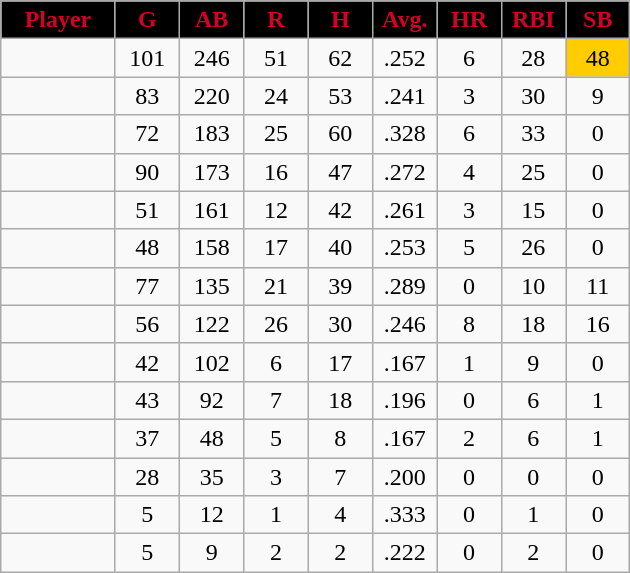<table class="wikitable sortable">
<tr>
<th style="background:black; color:#d40026; width:16%;">Player</th>
<th style="background:black; color:#d40026; width:9%;">G</th>
<th style="background:black; color:#d40026; width:9%;">AB</th>
<th style="background:black; color:#d40026; width:9%;">R</th>
<th style="background:black; color:#d40026; width:9%;">H</th>
<th style="background:black; color:#d40026; width:9%;">Avg.</th>
<th style="background:black; color:#d40026; width:9%;">HR</th>
<th style="background:black; color:#d40026; width:9%;">RBI</th>
<th style="background:black; color:#d40026; width:9%;">SB</th>
</tr>
<tr style="text-align:center;">
<td></td>
<td>101</td>
<td>246</td>
<td>51</td>
<td>62</td>
<td>.252</td>
<td>6</td>
<td>28</td>
<td style="background:#fc0;">48</td>
</tr>
<tr style="text-align:center;">
<td></td>
<td>83</td>
<td>220</td>
<td>24</td>
<td>53</td>
<td>.241</td>
<td>3</td>
<td>30</td>
<td>9</td>
</tr>
<tr style="text-align:center;">
<td></td>
<td>72</td>
<td>183</td>
<td>25</td>
<td>60</td>
<td>.328</td>
<td>6</td>
<td>33</td>
<td>0</td>
</tr>
<tr style="text-align:center;">
<td></td>
<td>90</td>
<td>173</td>
<td>16</td>
<td>47</td>
<td>.272</td>
<td>4</td>
<td>25</td>
<td>0</td>
</tr>
<tr style="text-align:center;">
<td></td>
<td>51</td>
<td>161</td>
<td>12</td>
<td>42</td>
<td>.261</td>
<td>3</td>
<td>15</td>
<td>0</td>
</tr>
<tr style="text-align:center;">
<td></td>
<td>48</td>
<td>158</td>
<td>17</td>
<td>40</td>
<td>.253</td>
<td>5</td>
<td>26</td>
<td>0</td>
</tr>
<tr style="text-align:center;">
<td></td>
<td>77</td>
<td>135</td>
<td>21</td>
<td>39</td>
<td>.289</td>
<td>0</td>
<td>10</td>
<td>11</td>
</tr>
<tr style="text-align:center;">
<td></td>
<td>56</td>
<td>122</td>
<td>26</td>
<td>30</td>
<td>.246</td>
<td>8</td>
<td>18</td>
<td>16</td>
</tr>
<tr style="text-align:center;">
<td></td>
<td>42</td>
<td>102</td>
<td>6</td>
<td>17</td>
<td>.167</td>
<td>1</td>
<td>9</td>
<td>0</td>
</tr>
<tr style="text-align:center;">
<td></td>
<td>43</td>
<td>92</td>
<td>7</td>
<td>18</td>
<td>.196</td>
<td>0</td>
<td>6</td>
<td>1</td>
</tr>
<tr style="text-align:center;">
<td></td>
<td>37</td>
<td>48</td>
<td>5</td>
<td>8</td>
<td>.167</td>
<td>2</td>
<td>6</td>
<td>1</td>
</tr>
<tr style="text-align:center;">
<td></td>
<td>28</td>
<td>35</td>
<td>3</td>
<td>7</td>
<td>.200</td>
<td>0</td>
<td>0</td>
<td>0</td>
</tr>
<tr style="text-align:center;">
<td></td>
<td>5</td>
<td>12</td>
<td>1</td>
<td>4</td>
<td>.333</td>
<td>0</td>
<td>1</td>
<td>0</td>
</tr>
<tr style="text-align:center;">
<td></td>
<td>5</td>
<td>9</td>
<td>2</td>
<td>2</td>
<td>.222</td>
<td>0</td>
<td>2</td>
<td>0</td>
</tr>
</table>
